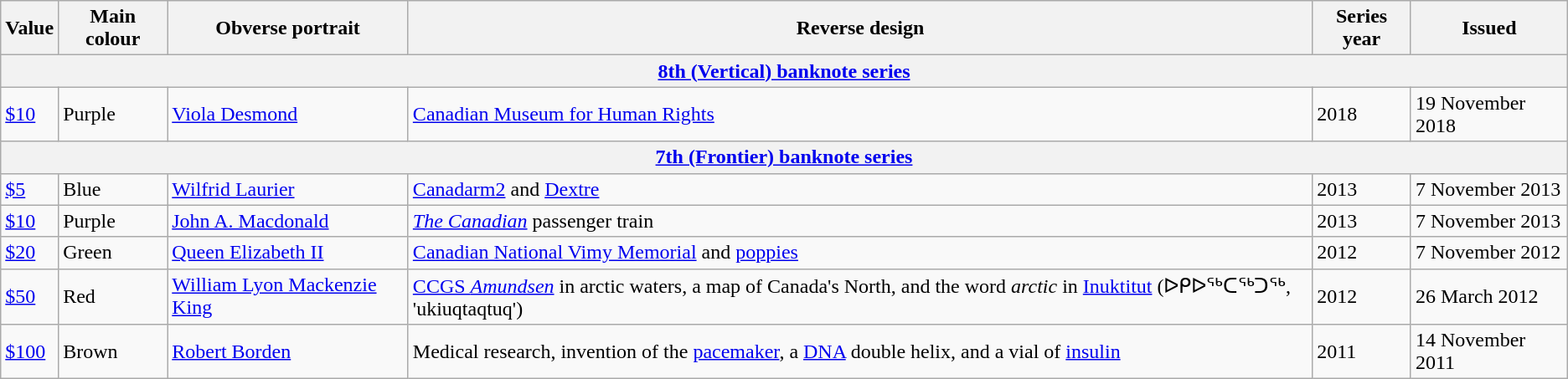<table class="wikitable">
<tr>
<th>Value</th>
<th>Main colour</th>
<th>Obverse portrait</th>
<th>Reverse design</th>
<th>Series year</th>
<th>Issued</th>
</tr>
<tr>
<th colspan="6"><a href='#'>8th (Vertical) banknote series</a></th>
</tr>
<tr>
<td><a href='#'>$10</a></td>
<td>Purple</td>
<td><a href='#'>Viola Desmond</a></td>
<td><a href='#'>Canadian Museum for Human Rights</a></td>
<td>2018</td>
<td>19 November 2018</td>
</tr>
<tr>
<th colspan="6"><a href='#'>7th (Frontier) banknote series</a></th>
</tr>
<tr>
<td><a href='#'>$5</a></td>
<td>Blue</td>
<td><a href='#'>Wilfrid Laurier</a></td>
<td><a href='#'>Canadarm2</a> and <a href='#'>Dextre</a></td>
<td>2013</td>
<td>7 November 2013</td>
</tr>
<tr>
<td><a href='#'>$10</a></td>
<td>Purple</td>
<td><a href='#'>John A. Macdonald</a></td>
<td><em><a href='#'>The Canadian</a></em> passenger train</td>
<td>2013</td>
<td>7 November 2013</td>
</tr>
<tr>
<td><a href='#'>$20</a></td>
<td>Green</td>
<td><a href='#'>Queen Elizabeth II</a></td>
<td><a href='#'>Canadian National Vimy Memorial</a> and <a href='#'>poppies</a></td>
<td>2012</td>
<td>7 November 2012</td>
</tr>
<tr>
<td><a href='#'>$50</a></td>
<td>Red</td>
<td><a href='#'>William Lyon Mackenzie King</a></td>
<td><a href='#'>CCGS <em>Amundsen</em></a> in arctic waters, a map of Canada's North, and the word <em>arctic</em> in <a href='#'>Inuktitut</a> (ᐅᑭᐅᖅᑕᖅᑐᖅ, 'ukiuqtaqtuq')</td>
<td>2012</td>
<td>26 March 2012</td>
</tr>
<tr>
<td><a href='#'>$100</a></td>
<td>Brown</td>
<td><a href='#'>Robert Borden</a></td>
<td>Medical research, invention of the <a href='#'>pacemaker</a>, a <a href='#'>DNA</a> double helix, and a vial of <a href='#'>insulin</a></td>
<td>2011</td>
<td>14 November 2011</td>
</tr>
</table>
